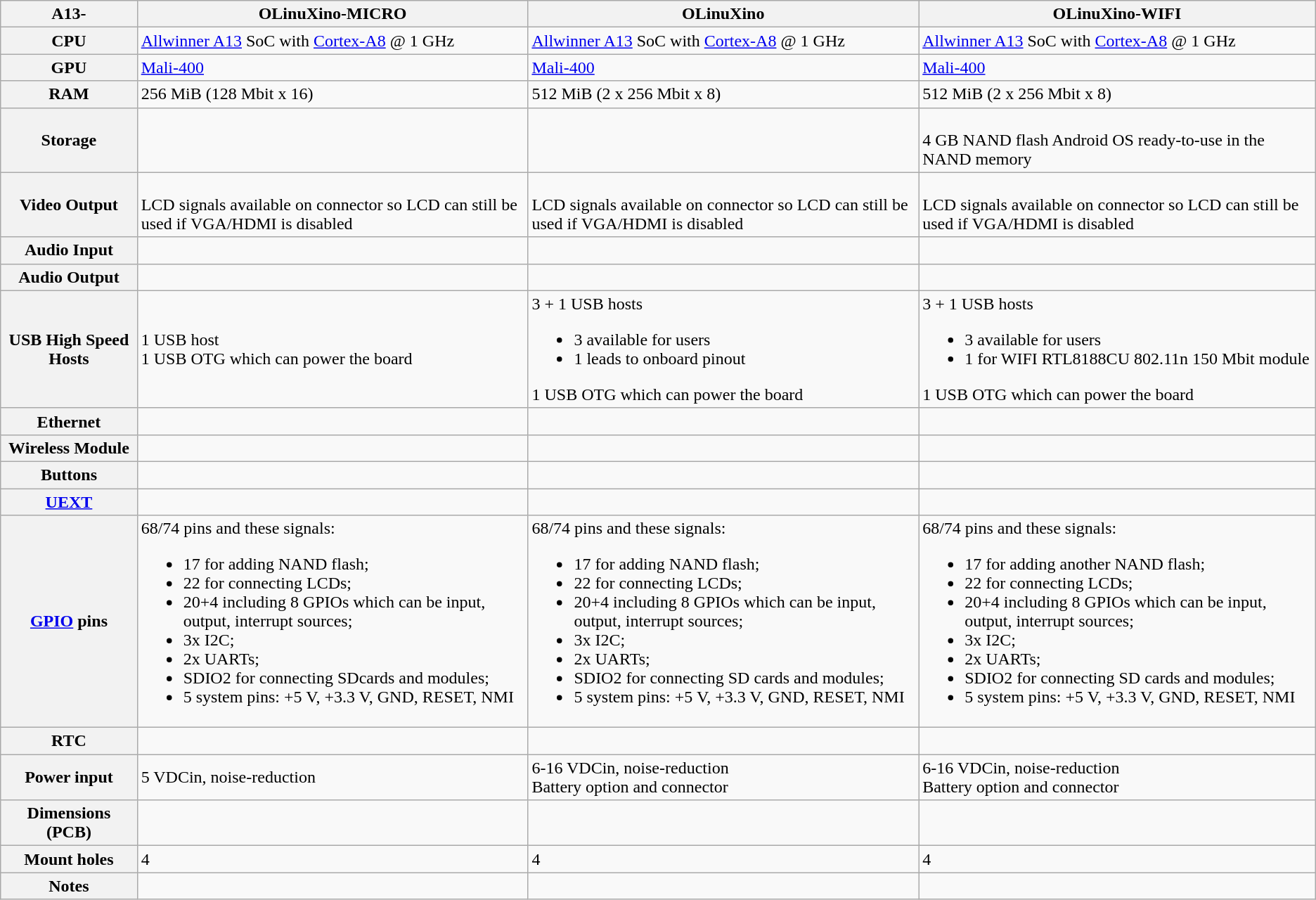<table class="wikitable">
<tr>
<th>A13-</th>
<th>OLinuXino-MICRO</th>
<th>OLinuXino</th>
<th>OLinuXino-WIFI</th>
</tr>
<tr>
<th>CPU</th>
<td><a href='#'>Allwinner A13</a> SoC with <a href='#'>Cortex-A8</a> @ 1 GHz</td>
<td><a href='#'>Allwinner A13</a> SoC with <a href='#'>Cortex-A8</a> @ 1 GHz</td>
<td><a href='#'>Allwinner A13</a> SoC with <a href='#'>Cortex-A8</a> @ 1 GHz</td>
</tr>
<tr>
<th>GPU</th>
<td><a href='#'>Mali-400</a></td>
<td><a href='#'>Mali-400</a></td>
<td><a href='#'>Mali-400</a></td>
</tr>
<tr>
<th>RAM</th>
<td>256 MiB (128 Mbit x 16)</td>
<td>512 MiB (2 x 256 Mbit x 8)</td>
<td>512 MiB (2 x 256 Mbit x 8)</td>
</tr>
<tr>
<th>Storage</th>
<td></td>
<td></td>
<td><br>4 GB NAND flash
Android OS ready-to-use in the NAND memory</td>
</tr>
<tr>
<th>Video Output</th>
<td><br>LCD signals available on connector so LCD can still be used if VGA/HDMI is disabled</td>
<td><br>LCD signals available on connector so LCD can still be used if VGA/HDMI is disabled</td>
<td><br>LCD signals available on connector so LCD can still be used if VGA/HDMI is disabled</td>
</tr>
<tr>
<th>Audio Input</th>
<td></td>
<td></td>
<td></td>
</tr>
<tr>
<th>Audio Output</th>
<td></td>
<td></td>
<td></td>
</tr>
<tr>
<th>USB High Speed Hosts</th>
<td>1 USB host<br>1 USB OTG which can power the board</td>
<td>3 + 1 USB hosts<br><ul><li>3 available for users</li><li>1 leads to onboard pinout</li></ul>1 USB OTG which can power the board</td>
<td>3 + 1 USB hosts<br><ul><li>3 available for users</li><li>1 for WIFI RTL8188CU 802.11n 150 Mbit module</li></ul>1 USB OTG which can power the board</td>
</tr>
<tr>
<th>Ethernet</th>
<td></td>
<td></td>
<td></td>
</tr>
<tr>
<th>Wireless Module</th>
<td></td>
<td></td>
<td></td>
</tr>
<tr>
<th>Buttons</th>
<td></td>
<td></td>
<td></td>
</tr>
<tr>
<th><a href='#'>UEXT</a></th>
<td></td>
<td></td>
<td></td>
</tr>
<tr>
<th><a href='#'>GPIO</a> pins</th>
<td>68/74 pins and these signals:<br><ul><li>17 for adding NAND flash;</li><li>22 for connecting LCDs;</li><li>20+4 including 8 GPIOs which can be input, output, interrupt sources;</li><li>3x I2C;</li><li>2x UARTs;</li><li>SDIO2 for connecting SDcards and modules;</li><li>5 system pins: +5 V, +3.3 V, GND, RESET, NMI</li></ul></td>
<td>68/74 pins and these signals:<br><ul><li>17 for adding NAND flash;</li><li>22 for connecting LCDs;</li><li>20+4 including 8 GPIOs which can be input, output, interrupt sources;</li><li>3x I2C;</li><li>2x UARTs;</li><li>SDIO2 for connecting SD cards and modules;</li><li>5 system pins: +5 V, +3.3 V, GND, RESET, NMI</li></ul></td>
<td>68/74 pins and these signals:<br><ul><li>17 for adding another NAND flash;</li><li>22 for connecting LCDs;</li><li>20+4 including 8 GPIOs which can be input, output, interrupt sources;</li><li>3x I2C;</li><li>2x UARTs;</li><li>SDIO2 for connecting SD cards and modules;</li><li>5 system pins: +5 V, +3.3 V, GND, RESET, NMI</li></ul></td>
</tr>
<tr>
<th>RTC</th>
<td></td>
<td></td>
<td></td>
</tr>
<tr>
<th>Power input</th>
<td>5 VDCin, noise-reduction</td>
<td>6-16 VDCin, noise-reduction<br>Battery option and connector</td>
<td>6-16 VDCin, noise-reduction<br>Battery option and connector</td>
</tr>
<tr>
<th>Dimensions (PCB)</th>
<td></td>
<td></td>
<td></td>
</tr>
<tr>
<th>Mount holes</th>
<td>4</td>
<td>4</td>
<td>4</td>
</tr>
<tr>
<th>Notes</th>
<td></td>
<td></td>
<td></td>
</tr>
</table>
